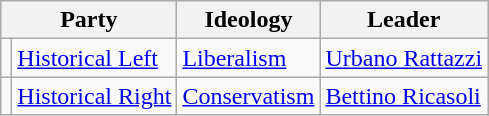<table class=wikitable>
<tr>
<th colspan=2>Party</th>
<th>Ideology</th>
<th>Leader</th>
</tr>
<tr>
<td bgcolor=></td>
<td><a href='#'>Historical Left</a></td>
<td><a href='#'>Liberalism</a></td>
<td><a href='#'>Urbano Rattazzi</a></td>
</tr>
<tr>
<td bgcolor=></td>
<td><a href='#'>Historical Right</a></td>
<td><a href='#'>Conservatism</a></td>
<td><a href='#'>Bettino Ricasoli</a></td>
</tr>
</table>
